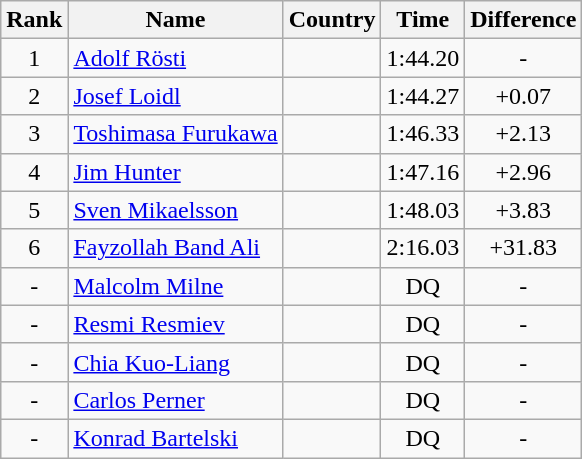<table class="wikitable sortable" style="text-align:center">
<tr>
<th>Rank</th>
<th>Name</th>
<th>Country</th>
<th>Time</th>
<th>Difference</th>
</tr>
<tr>
<td>1</td>
<td align=left><a href='#'>Adolf Rösti</a></td>
<td align=left></td>
<td>1:44.20</td>
<td>-</td>
</tr>
<tr>
<td>2</td>
<td align=left><a href='#'>Josef Loidl</a></td>
<td align=left></td>
<td>1:44.27</td>
<td>+0.07</td>
</tr>
<tr>
<td>3</td>
<td align=left><a href='#'>Toshimasa Furukawa</a></td>
<td align=left></td>
<td>1:46.33</td>
<td>+2.13</td>
</tr>
<tr>
<td>4</td>
<td align=left><a href='#'>Jim Hunter</a></td>
<td align=left></td>
<td>1:47.16</td>
<td>+2.96</td>
</tr>
<tr>
<td>5</td>
<td align=left><a href='#'>Sven Mikaelsson</a></td>
<td align=left></td>
<td>1:48.03</td>
<td>+3.83</td>
</tr>
<tr>
<td>6</td>
<td align=left><a href='#'>Fayzollah Band Ali</a></td>
<td align=left></td>
<td>2:16.03</td>
<td>+31.83</td>
</tr>
<tr>
<td>-</td>
<td align=left><a href='#'>Malcolm Milne</a></td>
<td align=left></td>
<td>DQ</td>
<td>-</td>
</tr>
<tr>
<td>-</td>
<td align=left><a href='#'>Resmi Resmiev</a></td>
<td align=left></td>
<td>DQ</td>
<td>-</td>
</tr>
<tr>
<td>-</td>
<td align=left><a href='#'>Chia Kuo-Liang</a></td>
<td align=left></td>
<td>DQ</td>
<td>-</td>
</tr>
<tr>
<td>-</td>
<td align=left><a href='#'>Carlos Perner</a></td>
<td align=left></td>
<td>DQ</td>
<td>-</td>
</tr>
<tr>
<td>-</td>
<td align=left><a href='#'>Konrad Bartelski</a></td>
<td align=left></td>
<td>DQ</td>
<td>-</td>
</tr>
</table>
